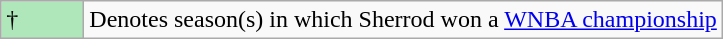<table class="wikitable">
<tr>
<td style="background:#afe6ba; width:3em;">†</td>
<td>Denotes season(s) in which Sherrod won a <a href='#'>WNBA championship</a></td>
</tr>
</table>
